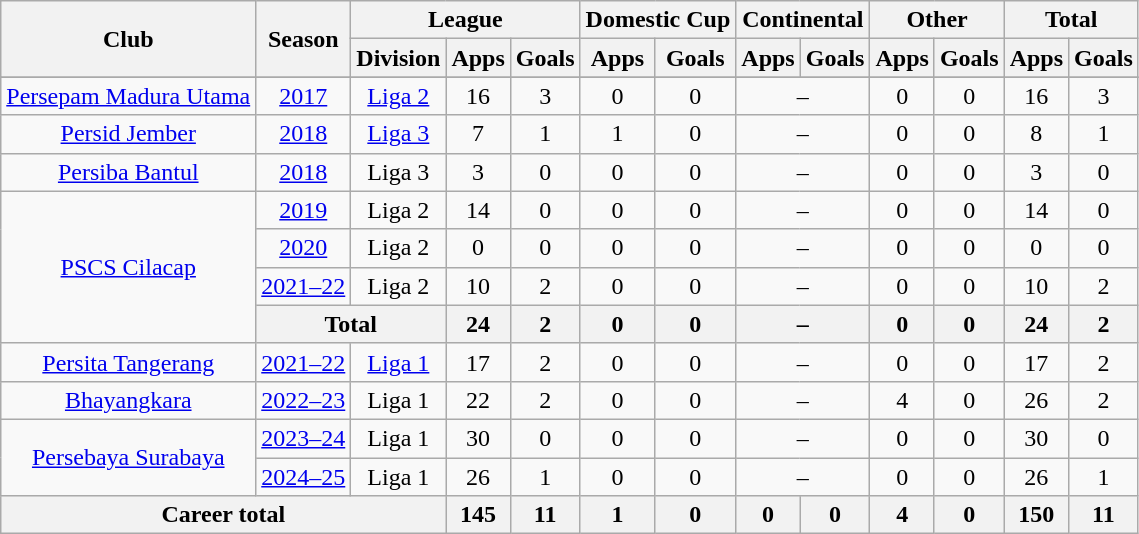<table class="wikitable" style="text-align: center">
<tr>
<th rowspan="2">Club</th>
<th rowspan="2">Season</th>
<th colspan="3">League</th>
<th colspan="2">Domestic Cup</th>
<th colspan="2">Continental</th>
<th colspan="2">Other</th>
<th colspan="2">Total</th>
</tr>
<tr>
<th>Division</th>
<th>Apps</th>
<th>Goals</th>
<th>Apps</th>
<th>Goals</th>
<th>Apps</th>
<th>Goals</th>
<th>Apps</th>
<th>Goals</th>
<th>Apps</th>
<th>Goals</th>
</tr>
<tr>
</tr>
<tr>
<td rowspan="1"><a href='#'>Persepam Madura Utama</a></td>
<td><a href='#'>2017</a></td>
<td rowspan="1" valign="center"><a href='#'>Liga 2</a></td>
<td>16</td>
<td>3</td>
<td>0</td>
<td>0</td>
<td colspan="2">–</td>
<td>0</td>
<td>0</td>
<td>16</td>
<td>3</td>
</tr>
<tr>
<td rowspan="1"><a href='#'>Persid Jember</a></td>
<td><a href='#'>2018</a></td>
<td rowspan="1" valign="center"><a href='#'>Liga 3</a></td>
<td>7</td>
<td>1</td>
<td>1</td>
<td>0</td>
<td colspan="2">–</td>
<td>0</td>
<td>0</td>
<td>8</td>
<td>1</td>
</tr>
<tr>
<td rowspan="1"><a href='#'>Persiba Bantul</a></td>
<td><a href='#'>2018</a></td>
<td rowspan="1" valign="center">Liga 3</td>
<td>3</td>
<td>0</td>
<td>0</td>
<td>0</td>
<td colspan="2">–</td>
<td>0</td>
<td>0</td>
<td>3</td>
<td>0</td>
</tr>
<tr>
<td rowspan="4"><a href='#'>PSCS Cilacap</a></td>
<td><a href='#'>2019</a></td>
<td rowspan="1" valign="center">Liga 2</td>
<td>14</td>
<td>0</td>
<td>0</td>
<td>0</td>
<td colspan="2">–</td>
<td>0</td>
<td>0</td>
<td>14</td>
<td>0</td>
</tr>
<tr>
<td><a href='#'>2020</a></td>
<td rowspan="1" valign="center">Liga 2</td>
<td>0</td>
<td>0</td>
<td>0</td>
<td>0</td>
<td colspan="2">–</td>
<td>0</td>
<td>0</td>
<td>0</td>
<td>0</td>
</tr>
<tr>
<td><a href='#'>2021–22</a></td>
<td rowspan="1" valign="center">Liga 2</td>
<td>10</td>
<td>2</td>
<td>0</td>
<td>0</td>
<td colspan="2">–</td>
<td>0</td>
<td>0</td>
<td>10</td>
<td>2</td>
</tr>
<tr>
<th colspan="2">Total</th>
<th>24</th>
<th>2</th>
<th>0</th>
<th>0</th>
<th colspan="2">–</th>
<th>0</th>
<th>0</th>
<th>24</th>
<th>2</th>
</tr>
<tr>
<td rowspan="1"><a href='#'>Persita Tangerang</a></td>
<td><a href='#'>2021–22</a></td>
<td rowspan="1" valign="center"><a href='#'>Liga 1</a></td>
<td>17</td>
<td>2</td>
<td>0</td>
<td>0</td>
<td colspan="2">–</td>
<td>0</td>
<td>0</td>
<td>17</td>
<td>2</td>
</tr>
<tr>
<td rowspan="1"><a href='#'>Bhayangkara</a></td>
<td><a href='#'>2022–23</a></td>
<td rowspan="1">Liga 1</td>
<td>22</td>
<td>2</td>
<td>0</td>
<td>0</td>
<td colspan="2">–</td>
<td>4</td>
<td>0</td>
<td>26</td>
<td>2</td>
</tr>
<tr>
<td rowspan="2"><a href='#'>Persebaya Surabaya</a></td>
<td><a href='#'>2023–24</a></td>
<td rowspan="1" valign="center">Liga 1</td>
<td>30</td>
<td>0</td>
<td>0</td>
<td>0</td>
<td colspan="2">–</td>
<td>0</td>
<td>0</td>
<td>30</td>
<td>0</td>
</tr>
<tr>
<td><a href='#'>2024–25</a></td>
<td>Liga 1</td>
<td>26</td>
<td>1</td>
<td>0</td>
<td>0</td>
<td colspan="2">–</td>
<td>0</td>
<td>0</td>
<td>26</td>
<td>1</td>
</tr>
<tr>
<th colspan=3>Career total</th>
<th>145</th>
<th>11</th>
<th>1</th>
<th>0</th>
<th>0</th>
<th>0</th>
<th>4</th>
<th>0</th>
<th>150</th>
<th>11</th>
</tr>
</table>
